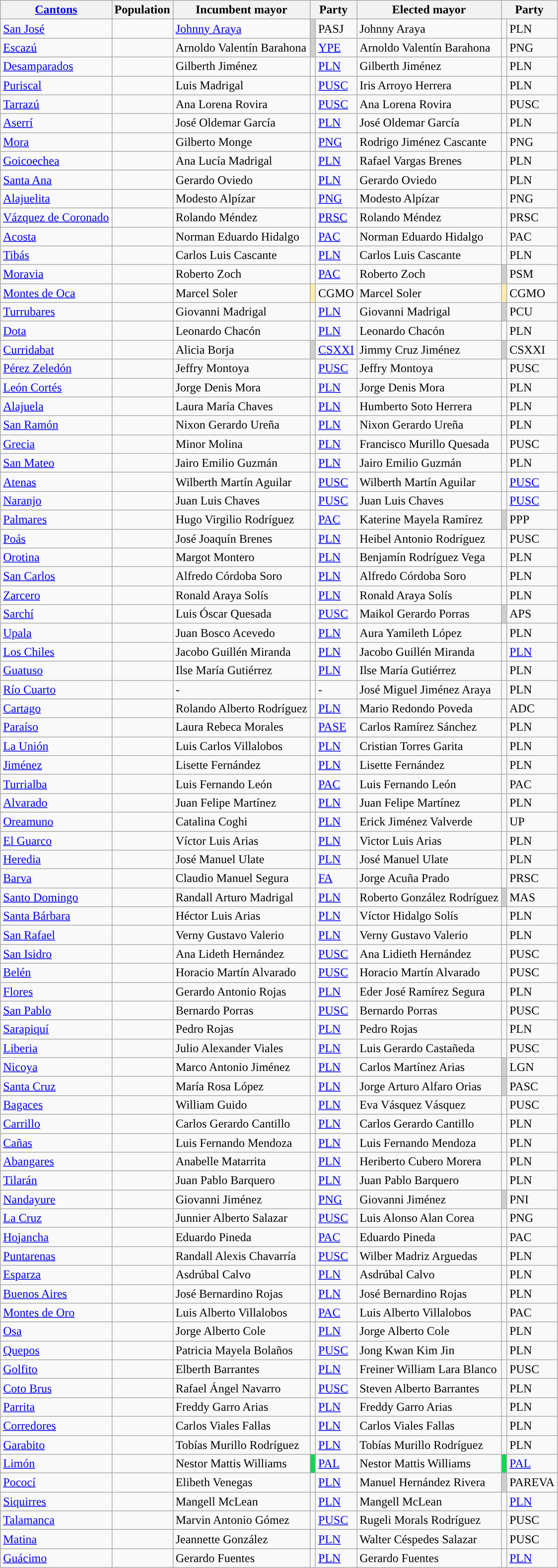<table class="wikitable sortable centre">
<tr>
<th><a href='#'>Cantons</a></th>
<th>Population</th>
<th>Incumbent mayor</th>
<th colspan=2>Party</th>
<th>Elected mayor</th>
<th colspan=2>Party</th>
</tr>
<tr>
<td><a href='#'>San José</a></td>
<td style="text-align: right"></td>
<td><a href='#'>Johnny Araya</a></td>
<td bgcolor="#cfcfcf"></td>
<td>PASJ</td>
<td>Johnny Araya</td>
<td></td>
<td>PLN</td>
</tr>
<tr>
<td><a href='#'>Escazú</a></td>
<td style="text-align: right"></td>
<td>Arnoldo Valentín Barahona</td>
<td bgcolor="#cfcfcf"></td>
<td><a href='#'>YPE</a></td>
<td>Arnoldo Valentín Barahona</td>
<td></td>
<td>PNG</td>
</tr>
<tr>
<td><a href='#'>Desamparados</a></td>
<td style="text-align: right"></td>
<td>Gilberth Jiménez</td>
<td></td>
<td><a href='#'>PLN</a></td>
<td>Gilberth Jiménez</td>
<td></td>
<td>PLN</td>
</tr>
<tr>
<td><a href='#'>Puriscal</a></td>
<td style="text-align: right"></td>
<td>Luis Madrigal</td>
<td></td>
<td><a href='#'>PUSC</a></td>
<td>Iris Arroyo Herrera</td>
<td></td>
<td>PLN</td>
</tr>
<tr>
<td><a href='#'>Tarrazú</a></td>
<td style="text-align: right"></td>
<td>Ana Lorena Rovira</td>
<td></td>
<td><a href='#'>PUSC</a></td>
<td>Ana Lorena Rovira</td>
<td></td>
<td>PUSC</td>
</tr>
<tr>
<td><a href='#'>Aserrí</a></td>
<td style="text-align: right"></td>
<td>José Oldemar García</td>
<td></td>
<td><a href='#'>PLN</a></td>
<td>José Oldemar García</td>
<td></td>
<td>PLN</td>
</tr>
<tr>
<td><a href='#'>Mora</a></td>
<td style="text-align: right"></td>
<td>Gilberto Monge</td>
<td></td>
<td><a href='#'>PNG</a></td>
<td>Rodrigo Jiménez Cascante</td>
<td></td>
<td>PNG</td>
</tr>
<tr>
<td><a href='#'>Goicoechea</a></td>
<td style="text-align: right"></td>
<td>Ana Lucía Madrigal</td>
<td></td>
<td><a href='#'>PLN</a></td>
<td>Rafael Vargas Brenes</td>
<td></td>
<td>PLN</td>
</tr>
<tr>
<td><a href='#'>Santa Ana</a></td>
<td style="text-align: right"></td>
<td>Gerardo Oviedo</td>
<td></td>
<td><a href='#'>PLN</a></td>
<td>Gerardo Oviedo</td>
<td></td>
<td>PLN</td>
</tr>
<tr>
<td><a href='#'>Alajuelita</a></td>
<td style="text-align: right"></td>
<td>Modesto Alpízar</td>
<td></td>
<td><a href='#'>PNG</a></td>
<td>Modesto Alpízar</td>
<td></td>
<td>PNG</td>
</tr>
<tr>
<td><a href='#'>Vázquez de Coronado</a></td>
<td style="text-align: right"></td>
<td>Rolando Méndez</td>
<td></td>
<td><a href='#'>PRSC</a></td>
<td>Rolando Méndez</td>
<td></td>
<td>PRSC</td>
</tr>
<tr>
<td><a href='#'>Acosta</a></td>
<td style="text-align: right"></td>
<td>Norman Eduardo Hidalgo</td>
<td></td>
<td><a href='#'>PAC</a></td>
<td>Norman Eduardo Hidalgo</td>
<td></td>
<td>PAC</td>
</tr>
<tr>
<td><a href='#'>Tibás</a></td>
<td style="text-align: right"></td>
<td>Carlos Luis Cascante</td>
<td></td>
<td><a href='#'>PLN</a></td>
<td>Carlos Luis Cascante</td>
<td></td>
<td>PLN</td>
</tr>
<tr>
<td><a href='#'>Moravia</a></td>
<td style="text-align: right"></td>
<td>Roberto Zoch</td>
<td></td>
<td><a href='#'>PAC</a></td>
<td>Roberto Zoch</td>
<td bgcolor="#cfcfcf"></td>
<td>PSM</td>
</tr>
<tr>
<td><a href='#'>Montes de Oca</a></td>
<td style="text-align: right"></td>
<td>Marcel Soler</td>
<td bgcolor="#ffedab"></td>
<td><abbr>CGMO</abbr></td>
<td>Marcel Soler</td>
<td bgcolor="#ffedab"></td>
<td>CGMO</td>
</tr>
<tr>
<td><a href='#'>Turrubares</a></td>
<td style="text-align: right"></td>
<td>Giovanni Madrigal</td>
<td></td>
<td><a href='#'>PLN</a></td>
<td>Giovanni Madrigal</td>
<td bgcolor="#cfcfcf"></td>
<td>PCU</td>
</tr>
<tr>
<td><a href='#'>Dota</a></td>
<td style="text-align: right"></td>
<td>Leonardo Chacón</td>
<td></td>
<td><a href='#'>PLN</a></td>
<td>Leonardo Chacón</td>
<td></td>
<td>PLN</td>
</tr>
<tr>
<td><a href='#'>Curridabat</a></td>
<td style="text-align: right"></td>
<td>Alicia Borja</td>
<td bgcolor="#cfcfcf"></td>
<td><a href='#'>CSXXI</a></td>
<td>Jimmy Cruz Jiménez</td>
<td bgcolor="#cfcfcf"></td>
<td>CSXXI</td>
</tr>
<tr>
<td><a href='#'>Pérez Zeledón</a></td>
<td style="text-align: right"></td>
<td>Jeffry Montoya</td>
<td></td>
<td><a href='#'>PUSC</a></td>
<td>Jeffry Montoya</td>
<td></td>
<td>PUSC</td>
</tr>
<tr>
<td><a href='#'>León Cortés</a></td>
<td style="text-align: right"></td>
<td>Jorge Denis Mora</td>
<td></td>
<td><a href='#'>PLN</a></td>
<td>Jorge Denis Mora</td>
<td></td>
<td>PLN</td>
</tr>
<tr>
<td><a href='#'>Alajuela</a></td>
<td style="text-align: right"></td>
<td>Laura María Chaves</td>
<td></td>
<td><a href='#'>PLN</a></td>
<td>Humberto Soto Herrera</td>
<td></td>
<td>PLN</td>
</tr>
<tr>
<td><a href='#'>San Ramón</a></td>
<td style="text-align: right"></td>
<td>Nixon Gerardo Ureña</td>
<td></td>
<td><a href='#'>PLN</a></td>
<td>Nixon Gerardo Ureña</td>
<td></td>
<td>PLN</td>
</tr>
<tr>
<td><a href='#'>Grecia</a></td>
<td style="text-align: right"></td>
<td>Minor Molina</td>
<td></td>
<td><a href='#'>PLN</a></td>
<td>Francisco Murillo Quesada</td>
<td></td>
<td>PUSC</td>
</tr>
<tr>
<td><a href='#'>San Mateo</a></td>
<td style="text-align: right"></td>
<td>Jairo Emilio Guzmán</td>
<td></td>
<td><a href='#'>PLN</a></td>
<td>Jairo Emilio Guzmán</td>
<td></td>
<td>PLN</td>
</tr>
<tr>
<td><a href='#'>Atenas</a></td>
<td style="text-align: right"></td>
<td>Wilberth Martín Aguilar</td>
<td></td>
<td><a href='#'>PUSC</a></td>
<td>Wilberth Martín Aguilar</td>
<td></td>
<td><a href='#'>PUSC</a></td>
</tr>
<tr>
<td><a href='#'>Naranjo</a></td>
<td style="text-align: right"></td>
<td>Juan Luis Chaves</td>
<td></td>
<td><a href='#'>PUSC</a></td>
<td>Juan Luis Chaves</td>
<td></td>
<td><a href='#'>PUSC</a></td>
</tr>
<tr>
<td><a href='#'>Palmares</a></td>
<td style="text-align: right"></td>
<td>Hugo Virgilio Rodríguez</td>
<td></td>
<td><a href='#'>PAC</a></td>
<td>Katerine Mayela Ramírez</td>
<td bgcolor="#cfcfcf"></td>
<td>PPP</td>
</tr>
<tr>
<td><a href='#'>Poás</a></td>
<td style="text-align: right"></td>
<td>José Joaquín Brenes</td>
<td></td>
<td><a href='#'>PLN</a></td>
<td>Heibel Antonio Rodríguez</td>
<td></td>
<td>PUSC</td>
</tr>
<tr>
<td><a href='#'>Orotina</a></td>
<td style="text-align: right"></td>
<td>Margot Montero</td>
<td></td>
<td><a href='#'>PLN</a></td>
<td>Benjamín Rodríguez Vega</td>
<td></td>
<td>PLN</td>
</tr>
<tr>
<td><a href='#'>San Carlos</a></td>
<td style="text-align: right"></td>
<td>Alfredo Córdoba Soro</td>
<td></td>
<td><a href='#'>PLN</a></td>
<td>Alfredo Córdoba Soro</td>
<td></td>
<td>PLN</td>
</tr>
<tr>
<td><a href='#'>Zarcero</a></td>
<td style="text-align: right"></td>
<td>Ronald Araya Solís</td>
<td></td>
<td><a href='#'>PLN</a></td>
<td>Ronald Araya Solís</td>
<td></td>
<td>PLN</td>
</tr>
<tr>
<td><a href='#'>Sarchí</a></td>
<td style="text-align: right"></td>
<td>Luis Óscar Quesada</td>
<td></td>
<td><a href='#'>PUSC</a></td>
<td>Maikol Gerardo Porras</td>
<td bgcolor="#cfcfcf"></td>
<td>APS</td>
</tr>
<tr>
<td><a href='#'>Upala</a></td>
<td style="text-align: right"></td>
<td>Juan Bosco Acevedo</td>
<td></td>
<td><a href='#'>PLN</a></td>
<td>Aura Yamileth López</td>
<td></td>
<td>PLN</td>
</tr>
<tr>
<td><a href='#'>Los Chiles</a></td>
<td style="text-align: right"></td>
<td>Jacobo Guillén Miranda</td>
<td></td>
<td><a href='#'>PLN</a></td>
<td>Jacobo Guillén Miranda</td>
<td></td>
<td><a href='#'>PLN</a></td>
</tr>
<tr>
<td><a href='#'>Guatuso</a></td>
<td style="text-align: right"></td>
<td>Ilse María Gutiérrez</td>
<td></td>
<td><a href='#'>PLN</a></td>
<td>Ilse María Gutiérrez</td>
<td></td>
<td>PLN</td>
</tr>
<tr>
<td><a href='#'>Río Cuarto</a></td>
<td style="text-align: right"></td>
<td>-</td>
<td bgcolor="#fff"></td>
<td>-</td>
<td>José Miguel Jiménez Araya</td>
<td></td>
<td>PLN</td>
</tr>
<tr>
<td><a href='#'>Cartago</a></td>
<td style="text-align: right"></td>
<td>Rolando Alberto Rodríguez</td>
<td></td>
<td><a href='#'>PLN</a></td>
<td>Mario Redondo Poveda</td>
<td></td>
<td>ADC</td>
</tr>
<tr>
<td><a href='#'>Paraíso</a></td>
<td style="text-align: right"></td>
<td>Laura Rebeca Morales</td>
<td></td>
<td><a href='#'>PASE</a></td>
<td>Carlos Ramírez Sánchez</td>
<td></td>
<td>PLN</td>
</tr>
<tr>
<td><a href='#'>La Unión</a></td>
<td style="text-align: right"></td>
<td>Luis Carlos Villalobos</td>
<td></td>
<td><a href='#'>PLN</a></td>
<td>Cristian Torres Garita</td>
<td></td>
<td>PLN</td>
</tr>
<tr>
<td><a href='#'>Jiménez</a></td>
<td style="text-align: right"></td>
<td>Lisette Fernández</td>
<td></td>
<td><a href='#'>PLN</a></td>
<td>Lisette Fernández</td>
<td></td>
<td>PLN</td>
</tr>
<tr>
<td><a href='#'>Turrialba</a></td>
<td style="text-align: right"></td>
<td>Luis Fernando León</td>
<td></td>
<td><a href='#'>PAC</a></td>
<td>Luis Fernando León</td>
<td></td>
<td>PAC</td>
</tr>
<tr>
<td><a href='#'>Alvarado</a></td>
<td style="text-align: right"></td>
<td>Juan Felipe Martínez</td>
<td></td>
<td><a href='#'>PLN</a></td>
<td>Juan Felipe Martínez</td>
<td></td>
<td>PLN</td>
</tr>
<tr>
<td><a href='#'>Oreamuno</a></td>
<td style="text-align: right"></td>
<td>Catalina Coghi</td>
<td></td>
<td><a href='#'>PLN</a></td>
<td>Erick Jiménez Valverde</td>
<td></td>
<td>UP</td>
</tr>
<tr>
<td><a href='#'>El Guarco</a></td>
<td style="text-align: right"></td>
<td>Víctor Luis Arias</td>
<td></td>
<td><a href='#'>PLN</a></td>
<td>Victor Luis Arias</td>
<td></td>
<td>PLN</td>
</tr>
<tr>
<td><a href='#'>Heredia</a></td>
<td style="text-align: right"></td>
<td>José Manuel Ulate</td>
<td></td>
<td><a href='#'>PLN</a></td>
<td>José Manuel Ulate</td>
<td></td>
<td>PLN</td>
</tr>
<tr>
<td><a href='#'>Barva</a></td>
<td style="text-align: right"></td>
<td>Claudio Manuel Segura</td>
<td></td>
<td><a href='#'>FA</a></td>
<td>Jorge Acuña Prado</td>
<td></td>
<td>PRSC</td>
</tr>
<tr>
<td><a href='#'>Santo Domingo</a></td>
<td style="text-align: right"></td>
<td>Randall Arturo Madrigal</td>
<td></td>
<td><a href='#'>PLN</a></td>
<td>Roberto González Rodríguez</td>
<td bgcolor="#cfcfcf"></td>
<td>MAS</td>
</tr>
<tr>
<td><a href='#'>Santa Bárbara</a></td>
<td style="text-align: right"></td>
<td>Héctor Luis Arias</td>
<td></td>
<td><a href='#'>PLN</a></td>
<td>Víctor Hidalgo Solís</td>
<td></td>
<td>PLN</td>
</tr>
<tr>
<td><a href='#'>San Rafael</a></td>
<td style="text-align: right"></td>
<td>Verny Gustavo Valerio</td>
<td></td>
<td><a href='#'>PLN</a></td>
<td>Verny Gustavo Valerio</td>
<td></td>
<td>PLN</td>
</tr>
<tr>
<td><a href='#'>San Isidro</a></td>
<td style="text-align: right"></td>
<td>Ana Lideth Hernández</td>
<td></td>
<td><a href='#'>PUSC</a></td>
<td>Ana Lidieth Hernández</td>
<td></td>
<td>PUSC</td>
</tr>
<tr>
<td><a href='#'>Belén</a></td>
<td style="text-align: right"></td>
<td>Horacio Martín Alvarado</td>
<td></td>
<td><a href='#'>PUSC</a></td>
<td>Horacio Martín Alvarado</td>
<td></td>
<td>PUSC</td>
</tr>
<tr>
<td><a href='#'>Flores</a></td>
<td style="text-align: right"></td>
<td>Gerardo Antonio Rojas</td>
<td></td>
<td><a href='#'>PLN</a></td>
<td>Eder José Ramírez Segura</td>
<td></td>
<td>PLN</td>
</tr>
<tr>
<td><a href='#'>San Pablo</a></td>
<td style="text-align: right"></td>
<td>Bernardo Porras</td>
<td></td>
<td><a href='#'>PUSC</a></td>
<td>Bernardo Porras</td>
<td></td>
<td>PUSC</td>
</tr>
<tr>
<td><a href='#'>Sarapiquí</a></td>
<td style="text-align: right"></td>
<td>Pedro Rojas</td>
<td></td>
<td><a href='#'>PLN</a></td>
<td>Pedro Rojas</td>
<td></td>
<td>PLN</td>
</tr>
<tr>
<td><a href='#'>Liberia</a></td>
<td style="text-align: right"></td>
<td>Julio Alexander Viales</td>
<td></td>
<td><a href='#'>PLN</a></td>
<td>Luis Gerardo Castañeda</td>
<td></td>
<td>PUSC</td>
</tr>
<tr>
<td><a href='#'>Nicoya</a></td>
<td style="text-align: right"></td>
<td>Marco Antonio Jiménez</td>
<td></td>
<td><a href='#'>PLN</a></td>
<td>Carlos Martínez Arias</td>
<td bgcolor="#cfcfcf"></td>
<td>LGN</td>
</tr>
<tr>
<td><a href='#'>Santa Cruz</a></td>
<td style="text-align: right"></td>
<td>María Rosa López</td>
<td></td>
<td><a href='#'>PLN</a></td>
<td>Jorge Arturo Alfaro Orias</td>
<td bgcolor="#cfcfcf"></td>
<td>PASC</td>
</tr>
<tr>
<td><a href='#'>Bagaces</a></td>
<td style="text-align: right"></td>
<td>William Guido</td>
<td></td>
<td><a href='#'>PLN</a></td>
<td>Eva Vásquez Vásquez</td>
<td></td>
<td>PUSC</td>
</tr>
<tr>
<td><a href='#'>Carrillo</a></td>
<td style="text-align: right"></td>
<td>Carlos Gerardo Cantillo</td>
<td></td>
<td><a href='#'>PLN</a></td>
<td>Carlos Gerardo Cantillo</td>
<td></td>
<td>PLN</td>
</tr>
<tr>
<td><a href='#'>Cañas</a></td>
<td style="text-align: right"></td>
<td>Luis Fernando Mendoza</td>
<td></td>
<td><a href='#'>PLN</a></td>
<td>Luis Fernando Mendoza</td>
<td></td>
<td>PLN</td>
</tr>
<tr>
<td><a href='#'>Abangares</a></td>
<td style="text-align: right"></td>
<td>Anabelle Matarrita</td>
<td></td>
<td><a href='#'>PLN</a></td>
<td>Heriberto Cubero Morera</td>
<td></td>
<td>PLN</td>
</tr>
<tr>
<td><a href='#'>Tilarán</a></td>
<td style="text-align: right"></td>
<td>Juan Pablo Barquero</td>
<td></td>
<td><a href='#'>PLN</a></td>
<td>Juan Pablo Barquero</td>
<td></td>
<td>PLN</td>
</tr>
<tr>
<td><a href='#'>Nandayure</a></td>
<td style="text-align: right"></td>
<td>Giovanni Jiménez</td>
<td></td>
<td><a href='#'>PNG</a></td>
<td>Giovanni Jiménez</td>
<td bgcolor="#cfcfcf"></td>
<td>PNI</td>
</tr>
<tr>
<td><a href='#'>La Cruz</a></td>
<td style="text-align: right"></td>
<td>Junnier Alberto Salazar</td>
<td></td>
<td><a href='#'>PUSC</a></td>
<td>Luis Alonso Alan Corea</td>
<td></td>
<td>PNG</td>
</tr>
<tr>
<td><a href='#'>Hojancha</a></td>
<td style="text-align: right"></td>
<td>Eduardo Pineda</td>
<td></td>
<td><a href='#'>PAC</a></td>
<td>Eduardo Pineda</td>
<td></td>
<td>PAC</td>
</tr>
<tr>
<td><a href='#'>Puntarenas</a></td>
<td style="text-align: right"></td>
<td>Randall Alexis Chavarría</td>
<td></td>
<td><a href='#'>PUSC</a></td>
<td>Wilber Madriz Arguedas</td>
<td></td>
<td>PLN</td>
</tr>
<tr>
<td><a href='#'>Esparza</a></td>
<td style="text-align: right"></td>
<td>Asdrúbal Calvo</td>
<td></td>
<td><a href='#'>PLN</a></td>
<td>Asdrúbal Calvo</td>
<td></td>
<td>PLN</td>
</tr>
<tr>
<td><a href='#'>Buenos Aires</a></td>
<td style="text-align: right"></td>
<td>José Bernardino Rojas</td>
<td></td>
<td><a href='#'>PLN</a></td>
<td>José Bernardino Rojas</td>
<td></td>
<td>PLN</td>
</tr>
<tr>
<td><a href='#'>Montes de Oro</a></td>
<td style="text-align: right"></td>
<td>Luis Alberto Villalobos</td>
<td></td>
<td><a href='#'>PAC</a></td>
<td>Luis Alberto Villalobos</td>
<td></td>
<td>PAC</td>
</tr>
<tr>
<td><a href='#'>Osa</a></td>
<td style="text-align: right"></td>
<td>Jorge Alberto Cole</td>
<td></td>
<td><a href='#'>PLN</a></td>
<td>Jorge Alberto Cole</td>
<td></td>
<td>PLN</td>
</tr>
<tr>
<td><a href='#'>Quepos</a></td>
<td style="text-align: right"></td>
<td>Patricia Mayela Bolaños</td>
<td></td>
<td><a href='#'>PUSC</a></td>
<td>Jong Kwan Kim Jin</td>
<td></td>
<td>PLN</td>
</tr>
<tr>
<td><a href='#'>Golfito</a></td>
<td style="text-align: right"></td>
<td>Elberth Barrantes</td>
<td></td>
<td><a href='#'>PLN</a></td>
<td>Freiner William Lara Blanco</td>
<td></td>
<td>PUSC</td>
</tr>
<tr>
<td><a href='#'>Coto Brus</a></td>
<td style="text-align: right"></td>
<td>Rafael Ángel Navarro</td>
<td></td>
<td><a href='#'>PUSC</a></td>
<td>Steven Alberto Barrantes</td>
<td></td>
<td>PLN</td>
</tr>
<tr>
<td><a href='#'>Parrita</a></td>
<td style="text-align: right"></td>
<td>Freddy Garro Arias</td>
<td></td>
<td><a href='#'>PLN</a></td>
<td>Freddy Garro Arias</td>
<td></td>
<td>PLN</td>
</tr>
<tr>
<td><a href='#'>Corredores</a></td>
<td style="text-align: right"></td>
<td>Carlos Viales Fallas</td>
<td></td>
<td><a href='#'>PLN</a></td>
<td>Carlos Viales Fallas</td>
<td></td>
<td>PLN</td>
</tr>
<tr>
<td><a href='#'>Garabito</a></td>
<td style="text-align: right"></td>
<td>Tobías Murillo Rodríguez</td>
<td></td>
<td><a href='#'>PLN</a></td>
<td>Tobías Murillo Rodríguez</td>
<td></td>
<td>PLN</td>
</tr>
<tr>
<td><a href='#'>Limón</a></td>
<td style="text-align: right"></td>
<td>Nestor Mattis Williams</td>
<td bgcolor="#0BDA51"></td>
<td><a href='#'>PAL</a></td>
<td>Nestor Mattis Williams</td>
<td bgcolor="#0BDA51"></td>
<td><a href='#'>PAL</a></td>
</tr>
<tr>
<td><a href='#'>Pococí</a></td>
<td style="text-align: right"></td>
<td>Elibeth Venegas</td>
<td></td>
<td><a href='#'>PLN</a></td>
<td>Manuel Hernández Rivera</td>
<td bgcolor="#cfcfcf"></td>
<td>PAREVA</td>
</tr>
<tr>
<td><a href='#'>Siquirres</a></td>
<td style="text-align: right"></td>
<td>Mangell McLean</td>
<td></td>
<td><a href='#'>PLN</a></td>
<td>Mangell McLean</td>
<td></td>
<td><a href='#'>PLN</a></td>
</tr>
<tr>
<td><a href='#'>Talamanca</a></td>
<td style="text-align: right"></td>
<td>Marvin Antonio Gómez</td>
<td></td>
<td><a href='#'>PUSC</a></td>
<td>Rugeli Morals Rodríguez</td>
<td></td>
<td>PUSC</td>
</tr>
<tr>
<td><a href='#'>Matina</a></td>
<td style="text-align: right"></td>
<td>Jeannette González</td>
<td></td>
<td><a href='#'>PLN</a></td>
<td>Walter Céspedes Salazar</td>
<td></td>
<td>PUSC</td>
</tr>
<tr>
<td><a href='#'>Guácimo</a></td>
<td style="text-align: right"></td>
<td>Gerardo Fuentes</td>
<td></td>
<td><a href='#'>PLN</a></td>
<td>Gerardo Fuentes</td>
<td></td>
<td><a href='#'>PLN</a></td>
</tr>
</table>
